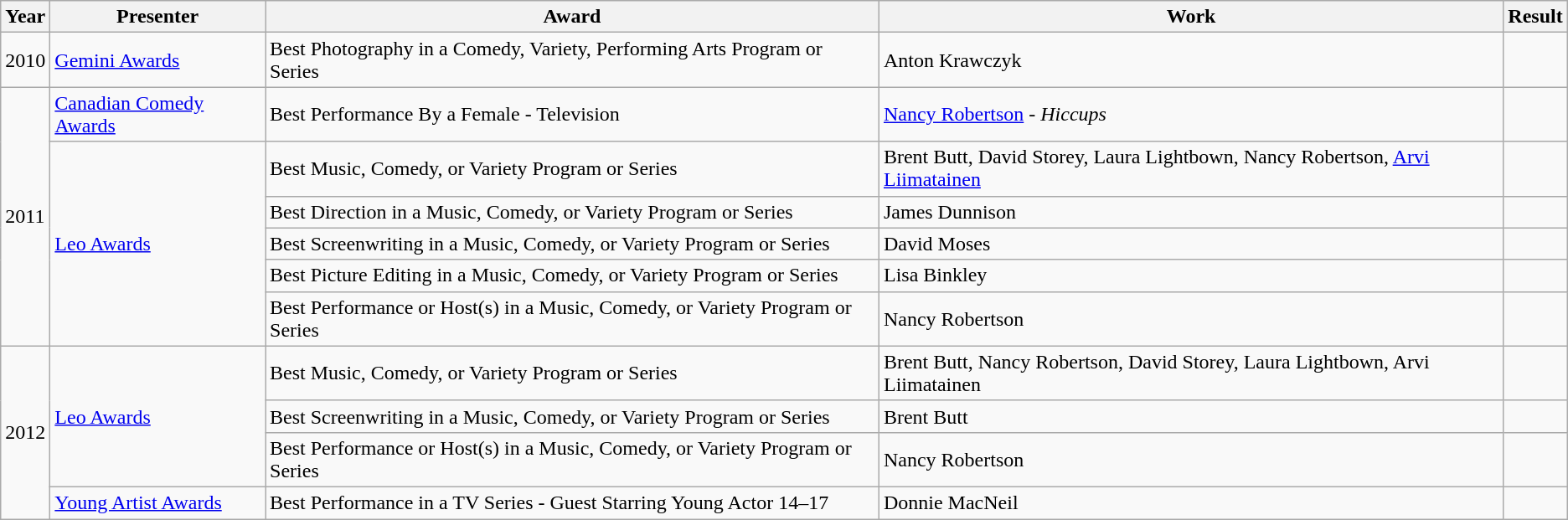<table class="wikitable">
<tr>
<th>Year</th>
<th>Presenter</th>
<th>Award</th>
<th>Work</th>
<th>Result</th>
</tr>
<tr>
<td>2010</td>
<td><a href='#'>Gemini Awards</a></td>
<td>Best Photography in a Comedy, Variety, Performing Arts Program or Series</td>
<td>Anton Krawczyk</td>
<td></td>
</tr>
<tr>
<td rowspan="6">2011</td>
<td><a href='#'>Canadian Comedy Awards</a></td>
<td>Best Performance By a Female - Television</td>
<td><a href='#'>Nancy Robertson</a> - <em>Hiccups</em></td>
<td></td>
</tr>
<tr>
<td rowspan="5"><a href='#'>Leo Awards</a></td>
<td>Best Music, Comedy, or Variety Program or Series</td>
<td>Brent Butt, David Storey, Laura Lightbown, Nancy Robertson, <a href='#'>Arvi Liimatainen</a></td>
<td></td>
</tr>
<tr>
<td>Best Direction in a Music, Comedy, or Variety Program or Series</td>
<td>James Dunnison</td>
<td></td>
</tr>
<tr>
<td>Best Screenwriting in a Music, Comedy, or Variety Program or Series</td>
<td>David Moses</td>
<td></td>
</tr>
<tr>
<td>Best Picture Editing in a Music, Comedy, or Variety Program or Series</td>
<td>Lisa Binkley</td>
<td></td>
</tr>
<tr>
<td>Best Performance or Host(s) in a Music, Comedy, or Variety Program or Series</td>
<td>Nancy Robertson</td>
<td></td>
</tr>
<tr>
<td rowspan="4">2012</td>
<td rowspan="3"><a href='#'>Leo Awards</a></td>
<td>Best Music, Comedy, or Variety Program or Series</td>
<td>Brent Butt, Nancy Robertson, David Storey, Laura Lightbown, Arvi Liimatainen</td>
<td></td>
</tr>
<tr>
<td>Best Screenwriting in a Music, Comedy, or Variety Program or Series</td>
<td>Brent Butt</td>
<td></td>
</tr>
<tr>
<td>Best Performance or Host(s) in a Music, Comedy, or Variety Program or Series</td>
<td>Nancy Robertson</td>
<td></td>
</tr>
<tr>
<td><a href='#'>Young Artist Awards</a></td>
<td>Best Performance in a TV Series - Guest Starring Young Actor 14–17</td>
<td>Donnie MacNeil</td>
<td></td>
</tr>
</table>
